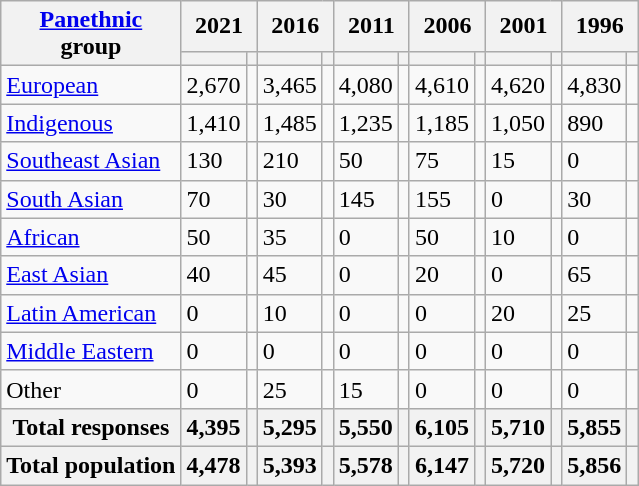<table class="wikitable collapsible sortable">
<tr>
<th rowspan="2"><a href='#'>Panethnic</a><br>group</th>
<th colspan="2">2021</th>
<th colspan="2">2016</th>
<th colspan="2">2011</th>
<th colspan="2">2006</th>
<th colspan="2">2001</th>
<th colspan="2">1996</th>
</tr>
<tr>
<th><a href='#'></a></th>
<th></th>
<th></th>
<th></th>
<th></th>
<th></th>
<th></th>
<th></th>
<th></th>
<th></th>
<th></th>
<th></th>
</tr>
<tr>
<td><a href='#'>European</a></td>
<td>2,670</td>
<td></td>
<td>3,465</td>
<td></td>
<td>4,080</td>
<td></td>
<td>4,610</td>
<td></td>
<td>4,620</td>
<td></td>
<td>4,830</td>
<td></td>
</tr>
<tr>
<td><a href='#'>Indigenous</a></td>
<td>1,410</td>
<td></td>
<td>1,485</td>
<td></td>
<td>1,235</td>
<td></td>
<td>1,185</td>
<td></td>
<td>1,050</td>
<td></td>
<td>890</td>
<td></td>
</tr>
<tr>
<td><a href='#'>Southeast Asian</a></td>
<td>130</td>
<td></td>
<td>210</td>
<td></td>
<td>50</td>
<td></td>
<td>75</td>
<td></td>
<td>15</td>
<td></td>
<td>0</td>
<td></td>
</tr>
<tr>
<td><a href='#'>South Asian</a></td>
<td>70</td>
<td></td>
<td>30</td>
<td></td>
<td>145</td>
<td></td>
<td>155</td>
<td></td>
<td>0</td>
<td></td>
<td>30</td>
<td></td>
</tr>
<tr>
<td><a href='#'>African</a></td>
<td>50</td>
<td></td>
<td>35</td>
<td></td>
<td>0</td>
<td></td>
<td>50</td>
<td></td>
<td>10</td>
<td></td>
<td>0</td>
<td></td>
</tr>
<tr>
<td><a href='#'>East Asian</a></td>
<td>40</td>
<td></td>
<td>45</td>
<td></td>
<td>0</td>
<td></td>
<td>20</td>
<td></td>
<td>0</td>
<td></td>
<td>65</td>
<td></td>
</tr>
<tr>
<td><a href='#'>Latin American</a></td>
<td>0</td>
<td></td>
<td>10</td>
<td></td>
<td>0</td>
<td></td>
<td>0</td>
<td></td>
<td>20</td>
<td></td>
<td>25</td>
<td></td>
</tr>
<tr>
<td><a href='#'>Middle Eastern</a></td>
<td>0</td>
<td></td>
<td>0</td>
<td></td>
<td>0</td>
<td></td>
<td>0</td>
<td></td>
<td>0</td>
<td></td>
<td>0</td>
<td></td>
</tr>
<tr>
<td>Other</td>
<td>0</td>
<td></td>
<td>25</td>
<td></td>
<td>15</td>
<td></td>
<td>0</td>
<td></td>
<td>0</td>
<td></td>
<td>0</td>
<td></td>
</tr>
<tr>
<th>Total responses</th>
<th>4,395</th>
<th></th>
<th>5,295</th>
<th></th>
<th>5,550</th>
<th></th>
<th>6,105</th>
<th></th>
<th>5,710</th>
<th></th>
<th>5,855</th>
<th></th>
</tr>
<tr>
<th>Total population</th>
<th>4,478</th>
<th></th>
<th>5,393</th>
<th></th>
<th>5,578</th>
<th></th>
<th>6,147</th>
<th></th>
<th>5,720</th>
<th></th>
<th>5,856</th>
<th></th>
</tr>
</table>
